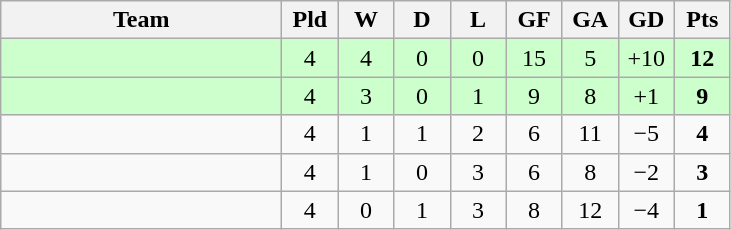<table class="wikitable" style="text-align:center">
<tr>
<th width="180">Team</th>
<th width="30">Pld</th>
<th width="30">W</th>
<th width="30">D</th>
<th width="30">L</th>
<th width="30">GF</th>
<th width="30">GA</th>
<th width="30">GD</th>
<th width="30">Pts</th>
</tr>
<tr style=background:#ccffcc>
<td style="text-align:left;"></td>
<td>4</td>
<td>4</td>
<td>0</td>
<td>0</td>
<td>15</td>
<td>5</td>
<td>+10</td>
<td><strong>12</strong></td>
</tr>
<tr style=background:#ccffcc>
<td style="text-align:left;"></td>
<td>4</td>
<td>3</td>
<td>0</td>
<td>1</td>
<td>9</td>
<td>8</td>
<td>+1</td>
<td><strong>9</strong></td>
</tr>
<tr>
<td style="text-align:left;"></td>
<td>4</td>
<td>1</td>
<td>1</td>
<td>2</td>
<td>6</td>
<td>11</td>
<td>−5</td>
<td><strong>4</strong></td>
</tr>
<tr>
<td style="text-align:left;"></td>
<td>4</td>
<td>1</td>
<td>0</td>
<td>3</td>
<td>6</td>
<td>8</td>
<td>−2</td>
<td><strong>3</strong></td>
</tr>
<tr>
<td style="text-align:left;"></td>
<td>4</td>
<td>0</td>
<td>1</td>
<td>3</td>
<td>8</td>
<td>12</td>
<td>−4</td>
<td><strong>1</strong></td>
</tr>
</table>
